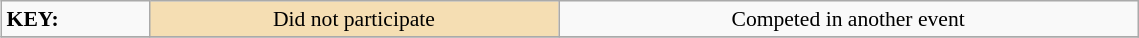<table class="wikitable" style="margin:0.5em; font-size:90%;position:relative;" width=60%>
<tr>
<td><strong>KEY:</strong></td>
<td bgcolor="wheat" align=center>Did not participate</td>
<td align=center>Competed in another event</td>
</tr>
<tr>
</tr>
</table>
